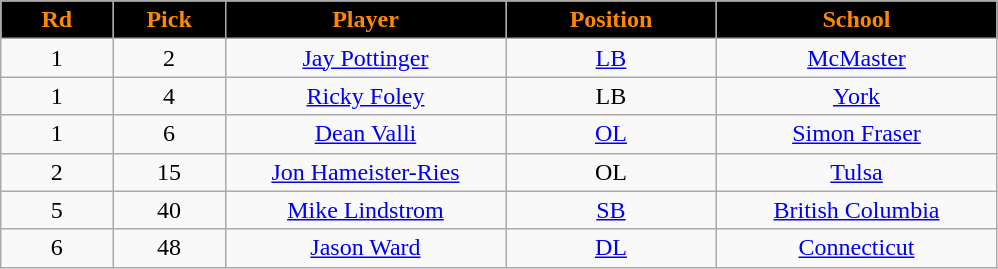<table class="wikitable sortable">
<tr>
<th style="background:black; color:#ff8800; width:8%;">Rd</th>
<th style="background:black; color:#ff8800; width:8%;">Pick</th>
<th style="background:black; color:#ff8800; width:20%;">Player</th>
<th style="background:black; color:#ff8800; width:15%;">Position</th>
<th style="background:black; color:#ff8800; width:20%;">School</th>
</tr>
<tr style="text-align:center;">
<td align=center>1</td>
<td>2</td>
<td><a href='#'>Jay Pottinger</a></td>
<td><a href='#'>LB</a></td>
<td><a href='#'>McMaster</a></td>
</tr>
<tr style="text-align:center;">
<td align=center>1</td>
<td>4</td>
<td><a href='#'>Ricky Foley</a></td>
<td>LB</td>
<td><a href='#'>York</a></td>
</tr>
<tr style="text-align:center;">
<td align=center>1</td>
<td>6</td>
<td><a href='#'>Dean Valli</a></td>
<td><a href='#'>OL</a></td>
<td><a href='#'>Simon Fraser</a></td>
</tr>
<tr style="text-align:center;">
<td align=center>2</td>
<td>15</td>
<td><a href='#'>Jon Hameister-Ries</a></td>
<td>OL</td>
<td><a href='#'>Tulsa</a></td>
</tr>
<tr style="text-align:center;">
<td align=center>5</td>
<td>40</td>
<td><a href='#'>Mike Lindstrom</a></td>
<td><a href='#'>SB</a></td>
<td><a href='#'>British Columbia</a></td>
</tr>
<tr style="text-align:center;">
<td align=center>6</td>
<td>48</td>
<td><a href='#'>Jason Ward</a></td>
<td><a href='#'>DL</a></td>
<td><a href='#'>Connecticut</a></td>
</tr>
</table>
